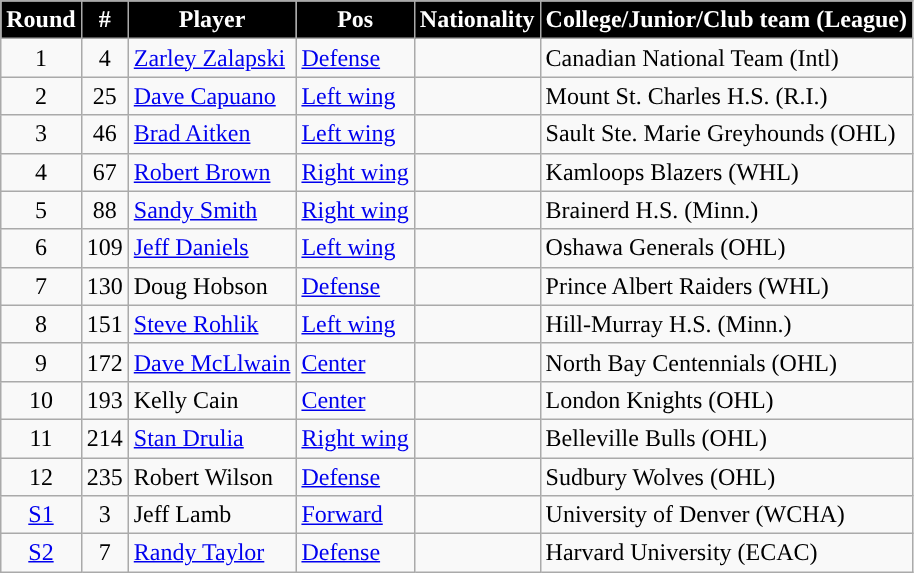<table class="wikitable">
<tr>
<th style="color:white; background:#000000; ">Round</th>
<th style="color:white; background:#000000; ">#</th>
<th style="color:white; background:#000000; ">Player</th>
<th style="color:white; background:#000000; ">Pos</th>
<th style="color:white; background:#000000; ">Nationality</th>
<th style="color:white; background:#000000; ">College/Junior/Club team (League)</th>
</tr>
<tr>
<td align=center>1</td>
<td align=center>4</td>
<td><a href='#'>Zarley Zalapski</a></td>
<td><a href='#'>Defense</a></td>
<td></td>
<td>Canadian National Team (Intl)</td>
</tr>
<tr>
<td align=center>2</td>
<td align=center>25</td>
<td><a href='#'>Dave Capuano</a></td>
<td><a href='#'>Left wing</a></td>
<td></td>
<td>Mount St. Charles H.S. (R.I.)</td>
</tr>
<tr>
<td align=center>3</td>
<td align=center>46</td>
<td><a href='#'>Brad Aitken</a></td>
<td><a href='#'>Left wing</a></td>
<td></td>
<td>Sault Ste. Marie Greyhounds (OHL)</td>
</tr>
<tr>
<td align=center>4</td>
<td align=center>67</td>
<td><a href='#'>Robert Brown</a></td>
<td><a href='#'>Right wing</a></td>
<td></td>
<td>Kamloops Blazers (WHL)</td>
</tr>
<tr>
<td align=center>5</td>
<td align=center>88</td>
<td><a href='#'>Sandy Smith</a></td>
<td><a href='#'>Right wing</a></td>
<td></td>
<td>Brainerd H.S. (Minn.)</td>
</tr>
<tr>
<td align=center>6</td>
<td align=center>109</td>
<td><a href='#'>Jeff Daniels</a></td>
<td><a href='#'>Left wing</a></td>
<td></td>
<td>Oshawa Generals (OHL)</td>
</tr>
<tr>
<td align=center>7</td>
<td align=center>130</td>
<td>Doug Hobson</td>
<td><a href='#'>Defense</a></td>
<td></td>
<td>Prince Albert Raiders (WHL)</td>
</tr>
<tr>
<td align=center>8</td>
<td align=center>151</td>
<td><a href='#'>Steve Rohlik</a></td>
<td><a href='#'>Left wing</a></td>
<td></td>
<td>Hill-Murray H.S. (Minn.)</td>
</tr>
<tr>
<td align=center>9</td>
<td align=center>172</td>
<td><a href='#'>Dave McLlwain</a></td>
<td><a href='#'>Center</a></td>
<td></td>
<td>North Bay Centennials (OHL)</td>
</tr>
<tr>
<td align=center>10</td>
<td align=center>193</td>
<td>Kelly Cain</td>
<td><a href='#'>Center</a></td>
<td></td>
<td>London Knights (OHL)</td>
</tr>
<tr>
<td align=center>11</td>
<td align=center>214</td>
<td><a href='#'>Stan Drulia</a></td>
<td><a href='#'>Right wing</a></td>
<td></td>
<td>Belleville Bulls (OHL)</td>
</tr>
<tr>
<td align=center>12</td>
<td align=center>235</td>
<td>Robert Wilson</td>
<td><a href='#'>Defense</a></td>
<td></td>
<td>Sudbury Wolves (OHL)</td>
</tr>
<tr>
<td align=center><a href='#'>S1</a></td>
<td align=center>3</td>
<td>Jeff Lamb</td>
<td><a href='#'>Forward</a></td>
<td></td>
<td>University of Denver (WCHA)</td>
</tr>
<tr>
<td align=center><a href='#'>S2</a></td>
<td align=center>7</td>
<td><a href='#'>Randy Taylor</a></td>
<td><a href='#'>Defense</a></td>
<td></td>
<td>Harvard University (ECAC)</td>
</tr>
</table>
